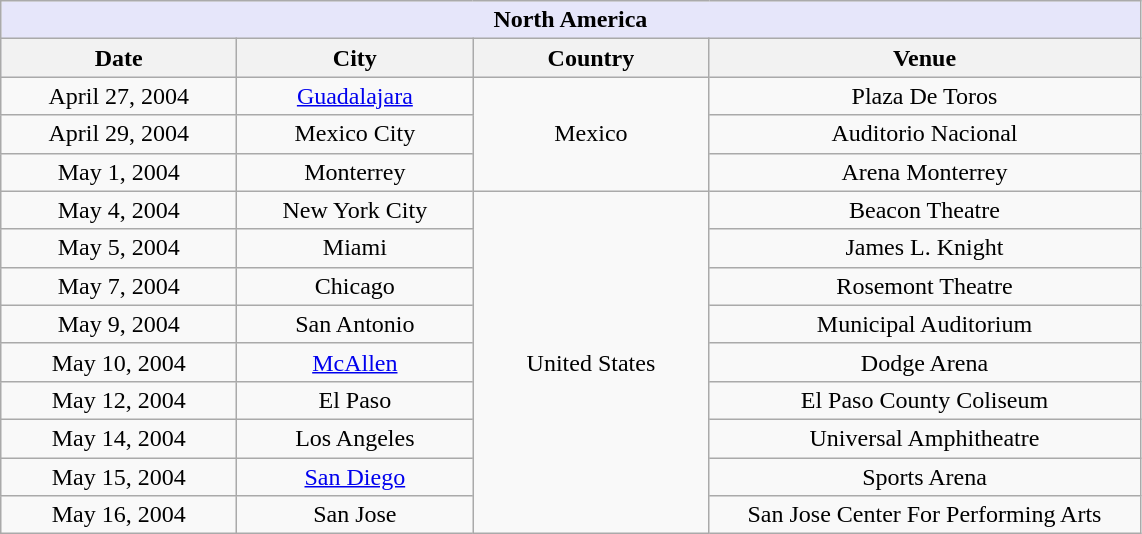<table class="wikitable" style="text-align:center;">
<tr bgcolor="#E6E6FA">
<td colspan=6><strong>North America</strong></td>
</tr>
<tr bgcolor="#f0f0ff">
<th width="150">Date</th>
<th width="150">City</th>
<th width="150">Country</th>
<th width="280">Venue</th>
</tr>
<tr>
<td>April 27, 2004</td>
<td><a href='#'>Guadalajara</a></td>
<td rowspan="3">Mexico</td>
<td>Plaza De Toros</td>
</tr>
<tr>
<td>April 29, 2004</td>
<td>Mexico City</td>
<td>Auditorio Nacional</td>
</tr>
<tr>
<td>May 1, 2004</td>
<td>Monterrey</td>
<td>Arena Monterrey</td>
</tr>
<tr>
<td>May 4, 2004</td>
<td>New York City</td>
<td rowspan="9">United States</td>
<td>Beacon Theatre</td>
</tr>
<tr>
<td>May 5, 2004</td>
<td>Miami</td>
<td>James L. Knight</td>
</tr>
<tr>
<td>May 7, 2004</td>
<td>Chicago</td>
<td>Rosemont Theatre</td>
</tr>
<tr>
<td>May 9, 2004</td>
<td>San Antonio</td>
<td>Municipal Auditorium</td>
</tr>
<tr>
<td>May 10, 2004</td>
<td><a href='#'>McAllen</a></td>
<td>Dodge Arena</td>
</tr>
<tr>
<td>May 12, 2004</td>
<td>El Paso</td>
<td>El Paso County Coliseum</td>
</tr>
<tr>
<td>May 14, 2004</td>
<td>Los Angeles</td>
<td>Universal Amphitheatre</td>
</tr>
<tr>
<td>May 15, 2004</td>
<td><a href='#'>San Diego</a></td>
<td>Sports Arena</td>
</tr>
<tr>
<td>May 16, 2004</td>
<td>San Jose</td>
<td>San Jose Center For Performing Arts</td>
</tr>
</table>
